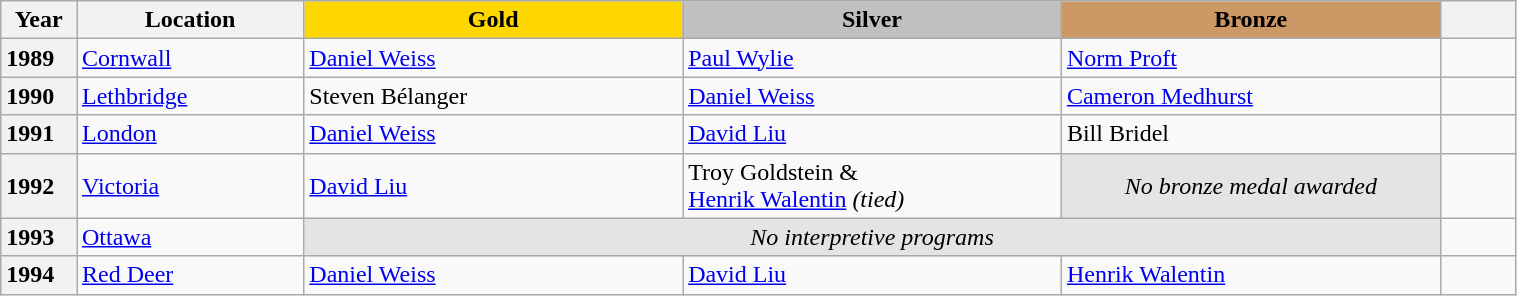<table class="wikitable unsortable" style="text-align:left; width:80%">
<tr>
<th scope="col" style="text-align:center; width:5%">Year</th>
<th scope="col" style="text-align:center; width:15%">Location</th>
<th scope="col" style="text-align:center; width:25%; background:gold">Gold</th>
<th scope="col" style="text-align:center; width:25%; background:silver">Silver</th>
<th scope="col" style="text-align:center; width:25%; background:#c96">Bronze</th>
<th scope="col" style="text-align:center; width:5%"></th>
</tr>
<tr>
<th scope="row" style="text-align:left">1989</th>
<td><a href='#'>Cornwall</a></td>
<td> <a href='#'>Daniel Weiss</a></td>
<td> <a href='#'>Paul Wylie</a></td>
<td> <a href='#'>Norm Proft</a></td>
<td></td>
</tr>
<tr>
<th scope="row" style="text-align:left">1990</th>
<td><a href='#'>Lethbridge</a></td>
<td> Steven Bélanger</td>
<td> <a href='#'>Daniel Weiss</a></td>
<td> <a href='#'>Cameron Medhurst</a></td>
<td></td>
</tr>
<tr>
<th scope="row" style="text-align:left">1991</th>
<td><a href='#'>London</a></td>
<td> <a href='#'>Daniel Weiss</a></td>
<td> <a href='#'>David Liu</a></td>
<td> Bill Bridel</td>
<td></td>
</tr>
<tr>
<th scope="row" style="text-align:left">1992</th>
<td><a href='#'>Victoria</a></td>
<td> <a href='#'>David Liu</a></td>
<td> Troy Goldstein &<br> <a href='#'>Henrik Walentin</a> <em>(tied)</em></td>
<td bgcolor="e5e4e2" align="center"><em>No bronze medal awarded</em></td>
<td></td>
</tr>
<tr>
<th scope="row" style="text-align:left">1993</th>
<td><a href='#'>Ottawa</a></td>
<td colspan="3" bgcolor="e5e4e2" align="center"><em>No interpretive programs</em></td>
<td></td>
</tr>
<tr>
<th scope="row" style="text-align:left">1994</th>
<td><a href='#'>Red Deer</a></td>
<td> <a href='#'>Daniel Weiss</a></td>
<td> <a href='#'>David Liu</a></td>
<td> <a href='#'>Henrik Walentin</a></td>
<td></td>
</tr>
</table>
